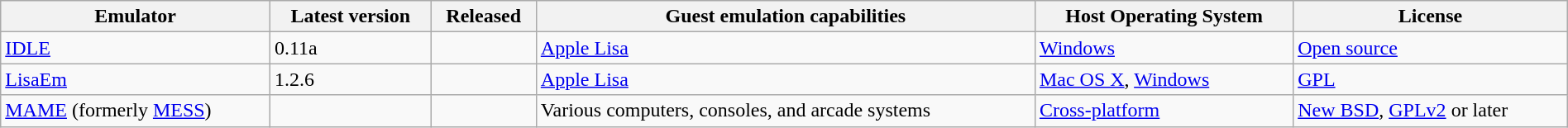<table class="wikitable sortable" style="width:100%">
<tr>
<th>Emulator</th>
<th>Latest version</th>
<th>Released</th>
<th>Guest emulation capabilities</th>
<th>Host Operating System</th>
<th>License</th>
</tr>
<tr>
<td><a href='#'>IDLE</a></td>
<td>0.11a</td>
<td></td>
<td><a href='#'>Apple Lisa</a></td>
<td><a href='#'>Windows</a></td>
<td><a href='#'>Open source</a></td>
</tr>
<tr>
<td><a href='#'>LisaEm</a></td>
<td>1.2.6</td>
<td></td>
<td><a href='#'>Apple Lisa</a></td>
<td><a href='#'>Mac OS X</a>, <a href='#'>Windows</a></td>
<td><a href='#'>GPL</a></td>
</tr>
<tr>
<td><a href='#'>MAME</a> (formerly <a href='#'>MESS</a>)</td>
<td></td>
<td></td>
<td>Various computers, consoles, and arcade systems</td>
<td><a href='#'>Cross-platform</a></td>
<td><a href='#'>New BSD</a>, <a href='#'>GPLv2</a> or later</td>
</tr>
</table>
